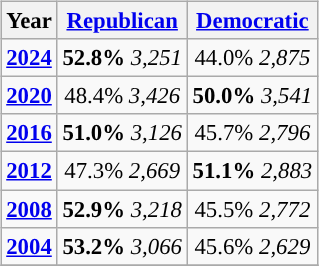<table class="wikitable" style="float:right; margin: 1em 1em 1em 0; font-size: 95%;">
<tr>
<th>Year</th>
<th><a href='#'>Republican</a></th>
<th><a href='#'>Democratic</a></th>
</tr>
<tr>
<td style="text-align:center; "><strong><a href='#'>2024</a></strong></td>
<td style="text-align:center; "><strong>52.8%</strong> <em>3,251</em></td>
<td style="text-align:center; ">44.0% <em>2,875</em></td>
</tr>
<tr>
<td style="text-align:center; "><strong><a href='#'>2020</a></strong></td>
<td style="text-align:center; ">48.4% <em>3,426</em></td>
<td style="text-align:center; "><strong>50.0%</strong>  <em>3,541</em></td>
</tr>
<tr>
<td style="text-align:center; "><strong><a href='#'>2016</a></strong></td>
<td style="text-align:center; "><strong>51.0%</strong> <em>3,126</em></td>
<td style="text-align:center; ">45.7%  <em>2,796</em></td>
</tr>
<tr>
<td style="text-align:center; "><strong><a href='#'>2012</a></strong></td>
<td style="text-align:center; ">47.3% <em>2,669</em></td>
<td style="text-align:center; "><strong>51.1%</strong>  <em>2,883</em></td>
</tr>
<tr>
<td style="text-align:center; "><strong><a href='#'>2008</a></strong></td>
<td style="text-align:center; "><strong>52.9%</strong> <em>3,218</em></td>
<td style="text-align:center; ">45.5%  <em>2,772</em></td>
</tr>
<tr>
<td style="text-align:center; "><strong><a href='#'>2004</a></strong></td>
<td style="text-align:center; "><strong>53.2%</strong> <em>3,066</em></td>
<td style="text-align:center; ">45.6% <em>2,629</em></td>
</tr>
<tr>
</tr>
</table>
